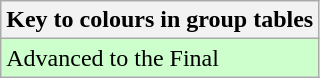<table class="wikitable">
<tr>
<th>Key to colours in group tables</th>
</tr>
<tr style="background:#cfc;">
<td>Advanced to the Final</td>
</tr>
</table>
